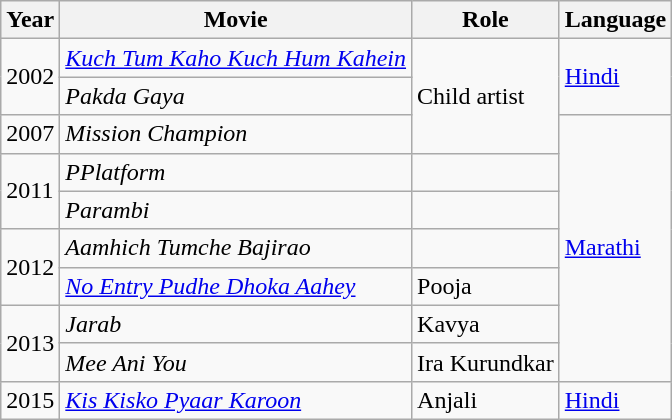<table class="wikitable Sortable">
<tr>
<th>Year</th>
<th>Movie</th>
<th>Role</th>
<th>Language</th>
</tr>
<tr>
<td rowspan="2">2002</td>
<td><em><a href='#'>Kuch Tum Kaho Kuch Hum Kahein</a></em></td>
<td rowspan="3">Child artist</td>
<td rowspan="2"><a href='#'>Hindi</a></td>
</tr>
<tr>
<td><em>Pakda Gaya</em></td>
</tr>
<tr>
<td>2007</td>
<td><em>Mission Champion</em></td>
<td rowspan="7"><a href='#'>Marathi</a></td>
</tr>
<tr>
<td rowspan="2">2011</td>
<td><em>PPlatform</em></td>
<td></td>
</tr>
<tr>
<td><em>Parambi</em></td>
<td></td>
</tr>
<tr>
<td rowspan="2">2012</td>
<td><em>Aamhich Tumche Bajirao</em></td>
<td></td>
</tr>
<tr>
<td><em><a href='#'>No Entry Pudhe Dhoka Aahey</a></em></td>
<td>Pooja</td>
</tr>
<tr>
<td rowspan="2">2013</td>
<td><em>Jarab</em></td>
<td>Kavya</td>
</tr>
<tr>
<td><em>Mee Ani You</em></td>
<td>Ira Kurundkar</td>
</tr>
<tr>
<td>2015</td>
<td><em><a href='#'>Kis Kisko Pyaar Karoon</a></em></td>
<td>Anjali</td>
<td><a href='#'>Hindi</a></td>
</tr>
</table>
